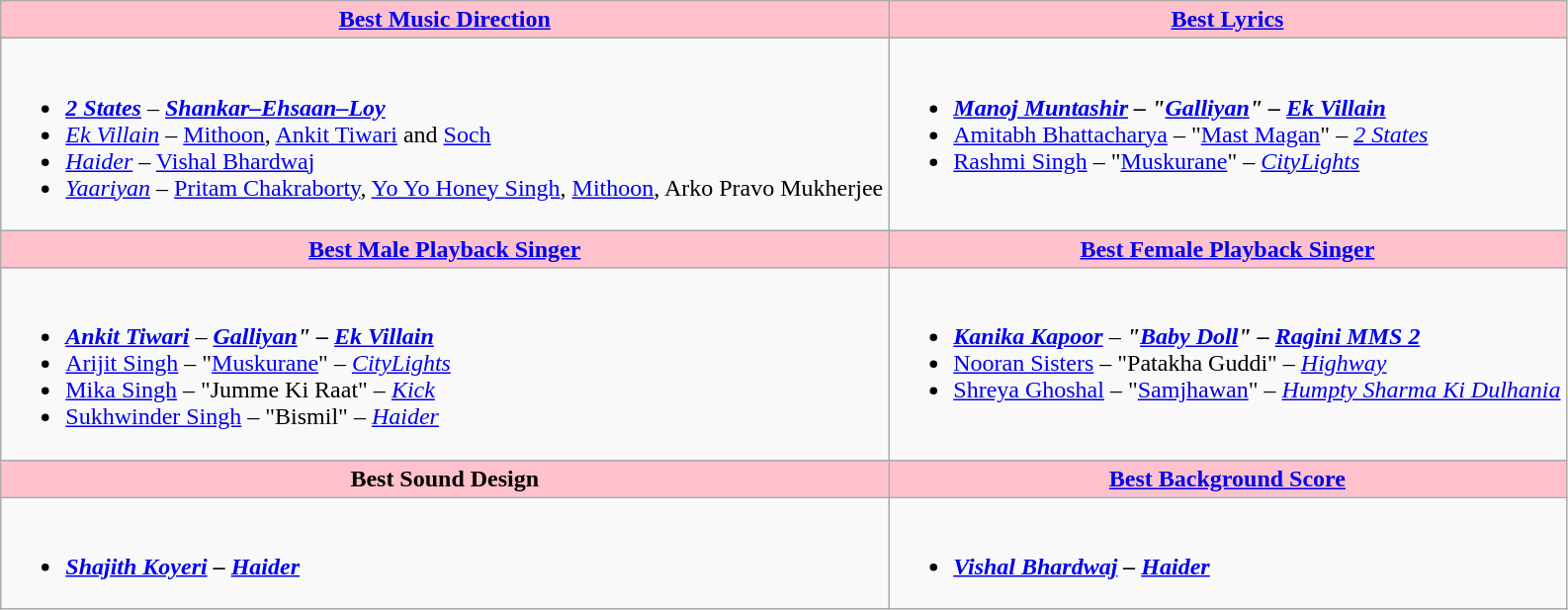<table class=wikitable style="width="150%">
<tr>
<th style="background:#FFC1CC;" ! style="width="50%"><a href='#'>Best Music Direction</a></th>
<th style="background:#FFC1CC;" ! style="width="50%"><a href='#'>Best Lyrics</a></th>
</tr>
<tr>
<td valign="top"><br><ul><li><strong><em><a href='#'>2 States</a></em></strong> – <strong><em><a href='#'>Shankar–Ehsaan–Loy</a></em></strong></li><li><em><a href='#'>Ek Villain</a></em> – <a href='#'>Mithoon</a>, <a href='#'>Ankit Tiwari</a> and <a href='#'>Soch</a></li><li><em><a href='#'>Haider</a></em> – <a href='#'>Vishal Bhardwaj</a></li><li><em><a href='#'>Yaariyan</a></em> – <a href='#'>Pritam Chakraborty</a>, <a href='#'>Yo Yo Honey Singh</a>, <a href='#'>Mithoon</a>, Arko Pravo Mukherjee</li></ul></td>
<td valign="top"><br><ul><li><strong><em><a href='#'>Manoj Muntashir</a> – "<a href='#'>Galliyan</a>" – <a href='#'>Ek Villain</a> </em></strong></li><li><a href='#'>Amitabh Bhattacharya</a> – "<a href='#'>Mast Magan</a>" – <em><a href='#'>2 States</a></em></li><li><a href='#'>Rashmi Singh</a> – "<a href='#'>Muskurane</a>" – <em><a href='#'>CityLights</a></em> </li></ul></td>
</tr>
<tr>
<th style="background:#FFC1CC;" ! style="width="50%"><a href='#'>Best Male Playback Singer</a></th>
<th style="background:#FFC1CC;" ! style="width="50%"><a href='#'>Best Female Playback Singer</a></th>
</tr>
<tr>
<td valign="top"><br><ul><li><strong><em><a href='#'>Ankit Tiwari</a></em></strong> – <strong><em><a href='#'>Galliyan</a>" – <a href='#'>Ek Villain</a></em></strong></li><li><a href='#'>Arijit Singh</a> – "<a href='#'>Muskurane</a>" – <em><a href='#'>CityLights</a></em></li><li><a href='#'>Mika Singh</a> – "Jumme Ki Raat" – <em><a href='#'>Kick</a></em></li><li><a href='#'>Sukhwinder Singh</a> – "Bismil" – <em><a href='#'>Haider</a></em></li></ul></td>
<td valign="top"><br><ul><li><strong><em><a href='#'>Kanika Kapoor</a></em></strong> – <strong><em>"<a href='#'>Baby Doll</a>" – <a href='#'>Ragini MMS 2</a></em></strong></li><li><a href='#'>Nooran Sisters</a> – "Patakha Guddi" – <em><a href='#'>Highway</a></em></li><li><a href='#'>Shreya Ghoshal</a> – "<a href='#'>Samjhawan</a>" – <em><a href='#'>Humpty Sharma Ki Dulhania</a></em></li></ul></td>
</tr>
<tr>
<th style="background:#FFC1CC;" ! style="width="50%">Best Sound Design</th>
<th style="background:#FFC1CC;" ! style="width="50%"><a href='#'>Best Background Score</a></th>
</tr>
<tr>
<td valign="top"><br><ul><li><strong><em><a href='#'>Shajith Koyeri</a><strong> – </strong><a href='#'>Haider</a></em></strong></li></ul></td>
<td valign="top"><br><ul><li><strong><em><a href='#'>Vishal Bhardwaj</a><strong> – </strong><a href='#'>Haider</a></em></strong></li></ul></td>
</tr>
</table>
